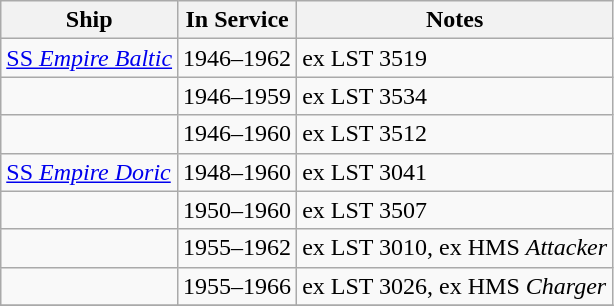<table class="wikitable">
<tr>
<th>Ship</th>
<th>In Service</th>
<th>Notes</th>
</tr>
<tr>
<td><a href='#'>SS <em>Empire Baltic</em></a></td>
<td>1946–1962</td>
<td>ex LST 3519</td>
</tr>
<tr>
<td></td>
<td>1946–1959</td>
<td>ex LST 3534</td>
</tr>
<tr>
<td></td>
<td>1946–1960</td>
<td>ex LST 3512</td>
</tr>
<tr>
<td><a href='#'>SS <em>Empire Doric</em></a></td>
<td>1948–1960</td>
<td>ex LST 3041</td>
</tr>
<tr>
<td></td>
<td>1950–1960</td>
<td>ex LST 3507</td>
</tr>
<tr>
<td></td>
<td>1955–1962</td>
<td>ex LST 3010, ex HMS <em>Attacker</em></td>
</tr>
<tr>
<td></td>
<td>1955–1966</td>
<td>ex LST 3026, ex HMS <em>Charger</em></td>
</tr>
<tr>
</tr>
</table>
